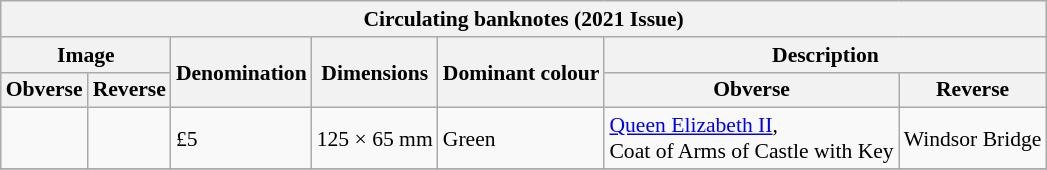<table class="wikitable" style="font-size: 90%">
<tr>
<th colspan=7>Circulating banknotes (2021 Issue)</th>
</tr>
<tr>
<th colspan=2>Image</th>
<th rowspan="2">Denomination</th>
<th rowspan="2">Dimensions</th>
<th rowspan="2">Dominant colour</th>
<th colspan="2">Description</th>
</tr>
<tr>
<th>Obverse</th>
<th>Reverse</th>
<th>Obverse</th>
<th>Reverse</th>
</tr>
<tr>
<td></td>
<td></td>
<td>£5</td>
<td>125 × 65 mm</td>
<td>Green</td>
<td><a href='#'>Queen Elizabeth II</a>,<br> Coat of Arms of Castle with Key</td>
<td>Windsor Bridge</td>
</tr>
<tr>
</tr>
</table>
